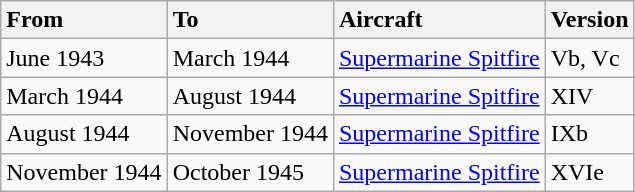<table class="wikitable">
<tr>
<th style="text-align: left; ">From</th>
<th style="text-align: left; ">To</th>
<th style="text-align: left; ">Aircraft</th>
<th style="text-align: left; ">Version</th>
</tr>
<tr>
<td>June 1943</td>
<td>March 1944</td>
<td><a href='#'>Supermarine Spitfire</a></td>
<td>Vb, Vc</td>
</tr>
<tr>
<td>March 1944</td>
<td>August 1944</td>
<td><a href='#'>Supermarine Spitfire</a></td>
<td>XIV</td>
</tr>
<tr>
<td>August 1944</td>
<td>November 1944</td>
<td><a href='#'>Supermarine Spitfire</a></td>
<td>IXb</td>
</tr>
<tr>
<td>November 1944</td>
<td>October 1945</td>
<td><a href='#'>Supermarine Spitfire</a></td>
<td>XVIe</td>
</tr>
</table>
